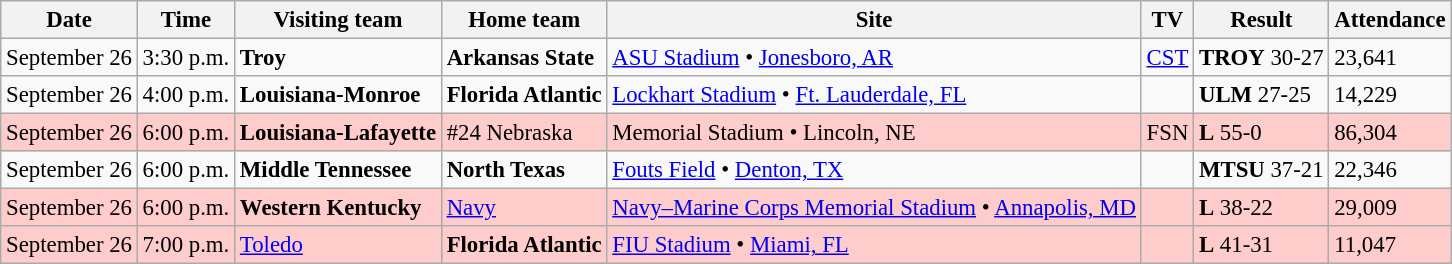<table class="wikitable" style="font-size:95%;">
<tr>
<th>Date</th>
<th>Time</th>
<th>Visiting team</th>
<th>Home team</th>
<th>Site</th>
<th>TV</th>
<th>Result</th>
<th>Attendance</th>
</tr>
<tr bgcolor=>
<td>September 26</td>
<td>3:30 p.m.</td>
<td><strong>Troy</strong></td>
<td><strong>Arkansas State</strong></td>
<td><a href='#'>ASU Stadium</a> • <a href='#'>Jonesboro, AR</a></td>
<td><a href='#'>CST</a></td>
<td><strong>TROY</strong> 30-27</td>
<td>23,641</td>
</tr>
<tr bgcolor=>
<td>September 26</td>
<td>4:00 p.m.</td>
<td><strong>Louisiana-Monroe</strong></td>
<td><strong>Florida Atlantic</strong></td>
<td><a href='#'>Lockhart Stadium</a> • <a href='#'>Ft. Lauderdale, FL</a></td>
<td></td>
<td><strong>ULM</strong> 27-25</td>
<td>14,229</td>
</tr>
<tr bgcolor=#ffcccc>
<td>September 26</td>
<td>6:00 p.m.</td>
<td><strong>Louisiana-Lafayette</strong></td>
<td>#24 Nebraska</td>
<td>Memorial Stadium • Lincoln, NE</td>
<td>FSN</td>
<td><strong>L</strong> 55-0</td>
<td>86,304</td>
</tr>
<tr bgcolor=>
<td>September 26</td>
<td>6:00 p.m.</td>
<td><strong>Middle Tennessee</strong></td>
<td><strong>North Texas</strong></td>
<td><a href='#'>Fouts Field</a> • <a href='#'>Denton, TX</a></td>
<td></td>
<td><strong>MTSU</strong> 37-21</td>
<td>22,346</td>
</tr>
<tr bgcolor=#ffcccc>
<td>September 26</td>
<td>6:00 p.m.</td>
<td><strong>Western Kentucky</strong></td>
<td><a href='#'>Navy</a></td>
<td><a href='#'>Navy–Marine Corps Memorial Stadium</a> • <a href='#'>Annapolis, MD</a></td>
<td></td>
<td><strong>L</strong> 38-22</td>
<td>29,009</td>
</tr>
<tr bgcolor=#ffcccc>
<td>September 26</td>
<td>7:00 p.m.</td>
<td><a href='#'>Toledo</a></td>
<td><strong>Florida Atlantic</strong></td>
<td><a href='#'>FIU Stadium</a> • <a href='#'>Miami, FL</a></td>
<td></td>
<td><strong>L</strong> 41-31</td>
<td>11,047</td>
</tr>
</table>
